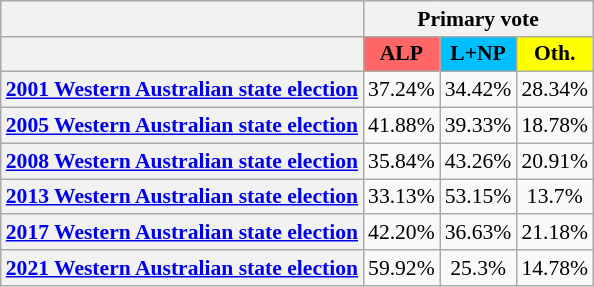<table class="wikitable sortable mw-collapsible toccolours" align="left" cellpadding="4" cellspacing="0" style="margin-right: .5em; margin-top: .4em;font-size: 90%;">
<tr>
<th style="background:#; text-align:center;"></th>
<th colspan="3" style="background:#; text-align:center;">Primary vote</th>
</tr>
<tr>
<th style="background:#; text-align:center;"></th>
<th style="background:#f66; text-align:center;">ALP</th>
<th style="background:#00bfff; text-align:center;">L+NP</th>
<th style="background:#ff0; text-align:center;">Oth.</th>
</tr>
<tr>
<th style="text-align:center;" bgcolor=""><a href='#'>2001 Western Australian state election</a></th>
<td style="text-align:center;" bgcolor="">37.24%</td>
<td style="text-align:center;" bgcolor="">34.42%</td>
<td style="text-align:center;" bgcolor="">28.34%</td>
</tr>
<tr>
<th style="text-align:center;" bgcolor=""><a href='#'>2005 Western Australian state election</a></th>
<td style="text-align:center;" bgcolor="">41.88%</td>
<td style="text-align:center;" bgcolor="">39.33%</td>
<td style="text-align:center;" bgcolor="">18.78%</td>
</tr>
<tr>
<th style="text-align:center;" bgcolor=""><a href='#'>2008 Western Australian state election</a></th>
<td style="text-align:center;" bgcolor="">35.84%</td>
<td style="text-align:center;" bgcolor="">43.26%</td>
<td style="text-align:center;" bgcolor="">20.91%</td>
</tr>
<tr>
<th style="text-align:center;" bgcolor=""><a href='#'>2013 Western Australian state election</a></th>
<td style="text-align:center;" bgcolor="">33.13%</td>
<td style="text-align:center;" bgcolor="">53.15%</td>
<td style="text-align:center;" bgcolor="">13.7%</td>
</tr>
<tr>
<th style="text-align:center;" bgcolor=""><a href='#'>2017 Western Australian state election</a></th>
<td style="text-align:center;" bgcolor="">42.20%</td>
<td style="text-align:center;" bgcolor="">36.63%</td>
<td style="text-align:center;" bgcolor="">21.18%</td>
</tr>
<tr>
<th style="text-align:center;" bgcolor=""><a href='#'>2021 Western Australian state election</a></th>
<td style="text-align:center;" bgcolor="">59.92%</td>
<td style="text-align:center;" bgcolor="">25.3%</td>
<td style="text-align:center;" bgcolor="">14.78%</td>
</tr>
</table>
